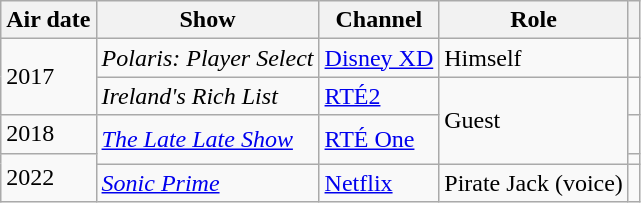<table class="wikitable sortable">
<tr>
<th>Air date</th>
<th>Show</th>
<th>Channel</th>
<th>Role</th>
<th class="unsortable"></th>
</tr>
<tr>
<td rowspan="2">2017</td>
<td><em>Polaris: Player Select</em></td>
<td><a href='#'>Disney XD</a></td>
<td>Himself</td>
<td></td>
</tr>
<tr>
<td><em>Ireland's Rich List</em></td>
<td><a href='#'>RTÉ2</a></td>
<td rowspan="3">Guest</td>
<td></td>
</tr>
<tr>
<td>2018</td>
<td rowspan="2"><em><a href='#'>The Late Late Show</a></em></td>
<td rowspan="2"><a href='#'>RTÉ One</a></td>
<td></td>
</tr>
<tr>
<td rowspan="2">2022</td>
<td></td>
</tr>
<tr>
<td><em><a href='#'>Sonic Prime</a></em></td>
<td><a href='#'>Netflix</a></td>
<td>Pirate Jack (voice)</td>
<td></td>
</tr>
</table>
